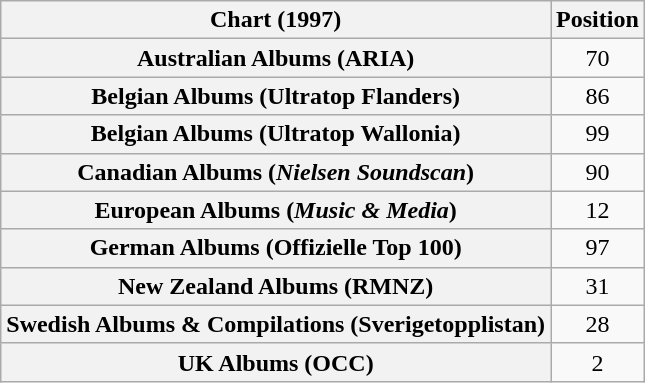<table class="wikitable sortable plainrowheaders" style="text-align:center">
<tr>
<th scope="column">Chart (1997)</th>
<th scope="column">Position</th>
</tr>
<tr>
<th scope="row">Australian Albums (ARIA)</th>
<td>70</td>
</tr>
<tr>
<th scope="row">Belgian Albums (Ultratop Flanders)</th>
<td>86</td>
</tr>
<tr>
<th scope="row">Belgian Albums (Ultratop Wallonia)</th>
<td>99</td>
</tr>
<tr>
<th scope="row">Canadian Albums (<em>Nielsen Soundscan</em>)</th>
<td>90</td>
</tr>
<tr>
<th scope="row">European Albums (<em>Music & Media</em>)</th>
<td>12</td>
</tr>
<tr>
<th scope="row">German Albums (Offizielle Top 100)</th>
<td>97</td>
</tr>
<tr>
<th scope="row">New Zealand Albums (RMNZ)</th>
<td>31</td>
</tr>
<tr>
<th scope="row">Swedish Albums & Compilations (Sverigetopplistan)</th>
<td>28</td>
</tr>
<tr>
<th scope="row">UK Albums (OCC)</th>
<td>2</td>
</tr>
</table>
